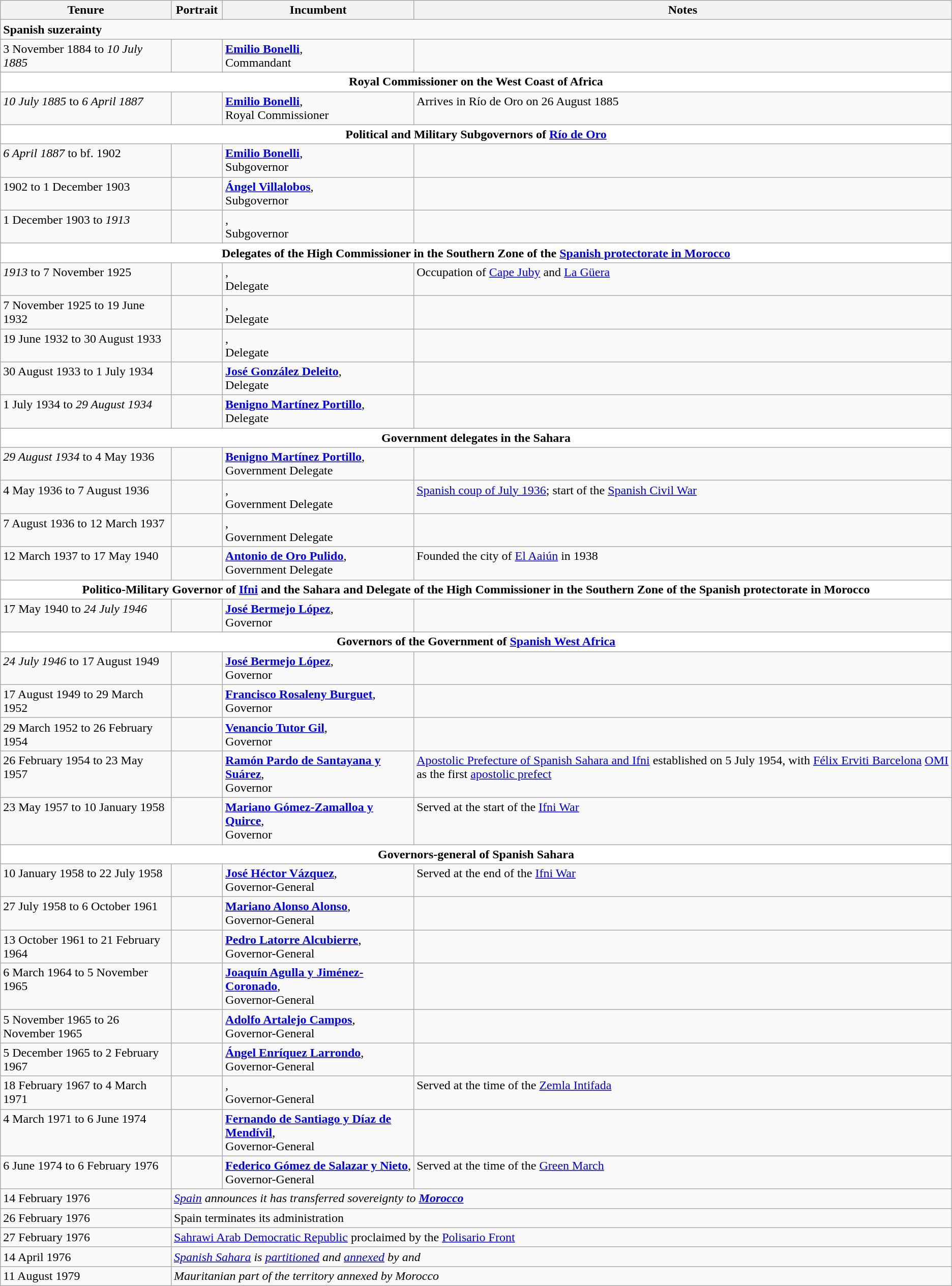<table class="wikitable">
<tr align=left>
<th>Tenure</th>
<th width=60px>Portrait</th>
<th>Incumbent</th>
<th>Notes</th>
</tr>
<tr valign=top>
<td colspan="4"><strong>Spanish suzerainty</strong></td>
</tr>
<tr valign=top>
<td>3 November 1884 to <em>10 July 1885</em></td>
<td></td>
<td><strong><a href='#'>Emilio Bonelli</a></strong>, <br>Commandant</td>
<td></td>
</tr>
<tr align=center bgcolor="white">
<td colspan="4"><strong>Royal Commissioner on the West Coast of Africa</strong></td>
</tr>
<tr valign=top>
<td><em>10 July 1885</em> to <em>6 April 1887</em></td>
<td></td>
<td><strong><a href='#'>Emilio Bonelli</a></strong>, <br>Royal Commissioner</td>
<td>Arrives in Río de Oro on 26 August 1885</td>
</tr>
<tr align=center bgcolor="white">
<td colspan="4"><strong>Political and Military Subgovernors of <a href='#'>Río de Oro</a></strong><br></td>
</tr>
<tr valign=top>
<td><em>6 April 1887</em> to bf. 1902</td>
<td></td>
<td><strong><a href='#'>Emilio Bonelli</a></strong>, <br>Subgovernor</td>
<td></td>
</tr>
<tr valign=top>
<td>1902 to 1 December 1903</td>
<td></td>
<td><strong><a href='#'>Ángel Villalobos</a></strong>, <br>Subgovernor</td>
<td></td>
</tr>
<tr valign=top>
<td>1 December 1903 to <em>1913</em></td>
<td></td>
<td><strong></strong>, <br>Subgovernor</td>
<td></td>
</tr>
<tr align=center bgcolor="white">
<td colspan="4"><strong>Delegates of the High Commissioner in the Southern Zone of the <a href='#'>Spanish protectorate in Morocco</a></strong><br></td>
</tr>
<tr valign=top>
<td><em>1913</em> to 7 November 1925</td>
<td></td>
<td><strong></strong>, <br>Delegate</td>
<td>Occupation of <a href='#'>Cape Juby</a> and <a href='#'>La Güera</a></td>
</tr>
<tr valign=top>
<td>7 November 1925 to 19 June 1932</td>
<td></td>
<td><strong></strong>, <br>Delegate</td>
<td></td>
</tr>
<tr valign=top>
<td>19 June 1932 to 30 August 1933</td>
<td></td>
<td><strong></strong>, <br>Delegate</td>
<td></td>
</tr>
<tr valign=top>
<td>30 August 1933 to 1 July 1934</td>
<td></td>
<td><strong><a href='#'>José González Deleito</a></strong>, <br>Delegate</td>
<td></td>
</tr>
<tr valign=top>
<td>1 July 1934 to <em>29 August 1934</em></td>
<td></td>
<td><strong><a href='#'>Benigno Martínez Portillo</a></strong>, <br>Delegate</td>
<td></td>
</tr>
<tr align=center bgcolor="white">
<td colspan="4"><strong>Government delegates in the Sahara</strong><br></td>
</tr>
<tr valign=top>
<td><em>29 August 1934</em> to 4 May 1936</td>
<td></td>
<td><strong><a href='#'>Benigno Martínez Portillo</a></strong>, <br>Government Delegate</td>
<td></td>
</tr>
<tr valign=top>
<td>4 May 1936 to 7 August 1936</td>
<td></td>
<td><strong></strong>, <br>Government Delegate</td>
<td><a href='#'>Spanish coup of July 1936</a>; start of the <a href='#'>Spanish Civil War</a></td>
</tr>
<tr valign=top>
<td>7 August 1936 to 12 March 1937</td>
<td></td>
<td><strong></strong>, <br>Government Delegate</td>
<td></td>
</tr>
<tr valign=top>
<td>12 March 1937 to 17 May 1940</td>
<td></td>
<td><strong><a href='#'>Antonio de Oro Pulido</a></strong>, <br>Government Delegate</td>
<td>Founded the city of <a href='#'>El Aaiún</a> in 1938</td>
</tr>
<tr align=center bgcolor="white">
<td colspan="4"><strong>Politico-Military Governor of <a href='#'>Ifni</a> and the Sahara and Delegate of the High Commissioner in the Southern Zone of the Spanish protectorate in Morocco</strong><br></td>
</tr>
<tr valign=top>
<td>17 May 1940 to <em>24 July 1946</em></td>
<td></td>
<td><strong><a href='#'>José Bermejo López</a></strong>, <br>Governor</td>
<td></td>
</tr>
<tr align=center bgcolor="white">
<td colspan="4"><strong>Governors of the Government of <a href='#'>Spanish West Africa</a></strong></td>
</tr>
<tr valign=top>
<td><em>24 July 1946</em> to 17 August 1949</td>
<td></td>
<td><strong><a href='#'>José Bermejo López</a></strong>, <br>Governor</td>
<td></td>
</tr>
<tr valign=top>
<td>17 August 1949 to 29 March 1952</td>
<td></td>
<td><strong><a href='#'>Francisco Rosaleny Burguet</a></strong>, <br>Governor</td>
<td></td>
</tr>
<tr valign=top>
<td>29 March 1952 to 26 February 1954</td>
<td></td>
<td><strong><a href='#'>Venancio Tutor Gil</a></strong>, <br>Governor</td>
<td></td>
</tr>
<tr valign=top>
<td>26 February 1954 to 23 May 1957</td>
<td></td>
<td><strong><a href='#'>Ramón Pardo de Santayana y Suárez</a></strong>, <br>Governor</td>
<td><a href='#'>Apostolic Prefecture of Spanish Sahara and Ifni</a> established on 5 July 1954, with <a href='#'>Félix Erviti Barcelona</a> <a href='#'>OMI</a> as the first <a href='#'>apostolic prefect</a></td>
</tr>
<tr valign=top>
<td>23 May 1957 to 10 January 1958</td>
<td></td>
<td><strong><a href='#'>Mariano Gómez-Zamalloa y Quirce</a></strong>, <br>Governor</td>
<td>Served at the start of the <a href='#'>Ifni War</a></td>
</tr>
<tr align=center bgcolor="white">
<td colspan="4"><strong>Governors-general of Spanish Sahara</strong></td>
</tr>
<tr valign=top>
<td>10 January 1958 to 22 July 1958</td>
<td></td>
<td><strong><a href='#'>José Héctor Vázquez</a></strong>, <br>Governor-General</td>
<td>Served at the end of the <a href='#'>Ifni War</a></td>
</tr>
<tr valign=top>
<td>27 July 1958 to 6 October 1961</td>
<td></td>
<td><strong><a href='#'>Mariano Alonso Alonso</a></strong>, <br>Governor-General</td>
<td></td>
</tr>
<tr valign=top>
<td>13 October 1961 to 21 February 1964</td>
<td></td>
<td><strong><a href='#'>Pedro Latorre Alcubierre</a></strong>, <br>Governor-General</td>
<td></td>
</tr>
<tr valign=top>
<td>6 March 1964 to 5 November 1965</td>
<td></td>
<td><strong><a href='#'>Joaquín Agulla y Jiménez-Coronado</a></strong>, <br>Governor-General</td>
<td></td>
</tr>
<tr valign=top>
<td>5 November 1965 to 26 November 1965</td>
<td></td>
<td><strong><a href='#'>Adolfo Artalejo Campos</a></strong>, <br>Governor-General</td>
<td></td>
</tr>
<tr valign=top>
<td>5 December 1965 to 2 February 1967</td>
<td></td>
<td><strong><a href='#'>Ángel Enríquez Larrondo</a></strong>, <br>Governor-General</td>
<td></td>
</tr>
<tr valign=top>
<td>18 February 1967 to 4 March 1971</td>
<td></td>
<td><strong></strong>, <br>Governor-General</td>
<td>Served at the time of the <a href='#'>Zemla Intifada</a></td>
</tr>
<tr valign=top>
<td>4 March 1971 to 6 June 1974</td>
<td></td>
<td><strong><a href='#'>Fernando de Santiago y Díaz de Mendívil</a></strong>, <br>Governor-General</td>
<td></td>
</tr>
<tr valign=top>
<td>6 June 1974 to 6 February 1976</td>
<td></td>
<td><strong><a href='#'>Federico Gómez de Salazar y Nieto</a></strong>, <br>Governor-General</td>
<td>Served at the time of the <a href='#'>Green March</a></td>
</tr>
<tr valign=top>
<td>14 February 1976</td>
<td colspan="3"><em><a href='#'>Spain</a> announces it has transferred sovereignty to <strong><a href='#'>Morocco</a><strong><em></td>
</tr>
<tr valign=top>
<td>26 February 1976</td>
<td colspan="3"></em>Spain terminates its administration<em></td>
</tr>
<tr valign=top>
<td>27 February 1976</td>
<td colspan="3"></em></strong><a href='#'>Sahrawi Arab Democratic Republic</a></strong> proclaimed by the <a href='#'>Polisario Front</a></em></td>
</tr>
<tr valign=top>
<td>14 April 1976</td>
<td colspan="3"><em><a href='#'>Spanish Sahara</a> is <a href='#'>partitioned</a> and <a href='#'>annexed</a> by  and </em></td>
</tr>
<tr valign=top>
<td>11 August 1979</td>
<td colspan="3"><em>Mauritanian part of the territory annexed by Morocco</em></td>
</tr>
</table>
